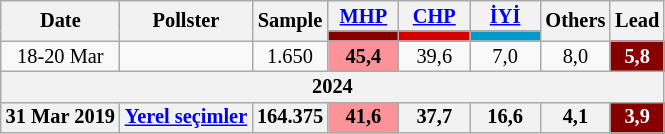<table class="wikitable mw-collapsible" style="text-align:center; font-size:85%; line-height:14px;">
<tr>
<th rowspan="2">Date</th>
<th rowspan="2">Pollster</th>
<th rowspan="2">Sample</th>
<th style="width:3em;"><a href='#'>MHP</a></th>
<th style="width:3em;"><a href='#'>CHP</a></th>
<th style="width:3em;"><a href='#'>İYİ</a></th>
<th rowspan="2">Others</th>
<th rowspan="2">Lead</th>
</tr>
<tr>
<th style="background:#870000;"></th>
<th style="background:#d40000;"></th>
<th style="background:#0099cc;"></th>
</tr>
<tr>
<td>18-20 Mar</td>
<td></td>
<td>1.650</td>
<td style="background:#fc9399"><strong>45,4</strong></td>
<td>39,6</td>
<td>7,0</td>
<td>8,0</td>
<th style="background:#870000; color:white;">5,8</th>
</tr>
<tr>
<th colspan="8">2024</th>
</tr>
<tr>
<th>31 Mar 2019</th>
<th><a href='#'>Yerel seçimler</a></th>
<th>164.375</th>
<th style="background:#fc9399">41,6</th>
<th>37,7</th>
<th>16,6</th>
<th>4,1</th>
<th style="background:#870000; color:white;">3,9</th>
</tr>
</table>
